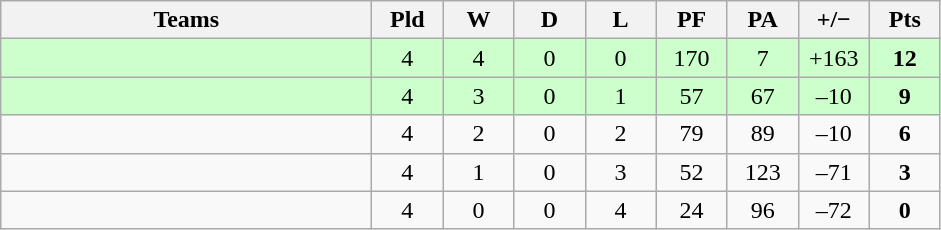<table class="wikitable" style="text-align: center;">
<tr>
<th width="240">Teams</th>
<th width="40">Pld</th>
<th width="40">W</th>
<th width="40">D</th>
<th width="40">L</th>
<th width="40">PF</th>
<th width="40">PA</th>
<th width="40">+/−</th>
<th width="40">Pts</th>
</tr>
<tr bgcolor=ccffcc>
<td align=left></td>
<td>4</td>
<td>4</td>
<td>0</td>
<td>0</td>
<td>170</td>
<td>7</td>
<td>+163</td>
<td><strong>12</strong></td>
</tr>
<tr bgcolor=ccffcc>
<td align=left></td>
<td>4</td>
<td>3</td>
<td>0</td>
<td>1</td>
<td>57</td>
<td>67</td>
<td>–10</td>
<td><strong>9</strong></td>
</tr>
<tr>
<td align=left></td>
<td>4</td>
<td>2</td>
<td>0</td>
<td>2</td>
<td>79</td>
<td>89</td>
<td>–10</td>
<td><strong>6</strong></td>
</tr>
<tr>
<td align=left></td>
<td>4</td>
<td>1</td>
<td>0</td>
<td>3</td>
<td>52</td>
<td>123</td>
<td>–71</td>
<td><strong>3</strong></td>
</tr>
<tr>
<td align=left></td>
<td>4</td>
<td>0</td>
<td>0</td>
<td>4</td>
<td>24</td>
<td>96</td>
<td>–72</td>
<td><strong>0</strong></td>
</tr>
</table>
